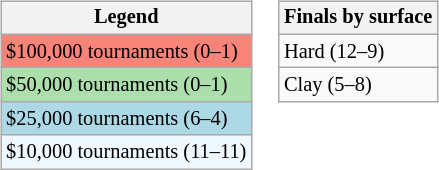<table>
<tr valign=top>
<td><br><table class=wikitable style="font-size:85%">
<tr>
<th>Legend</th>
</tr>
<tr style="background:#f88379;">
<td>$100,000 tournaments (0–1)</td>
</tr>
<tr style="background:#addfad;">
<td>$50,000 tournaments (0–1)</td>
</tr>
<tr style="background:lightblue;">
<td>$25,000 tournaments (6–4)</td>
</tr>
<tr style="background:#f0f8ff;">
<td>$10,000 tournaments (11–11)</td>
</tr>
</table>
</td>
<td><br><table class=wikitable style="font-size:85%">
<tr>
<th>Finals by surface</th>
</tr>
<tr>
<td>Hard (12–9)</td>
</tr>
<tr>
<td>Clay (5–8)</td>
</tr>
</table>
</td>
</tr>
</table>
